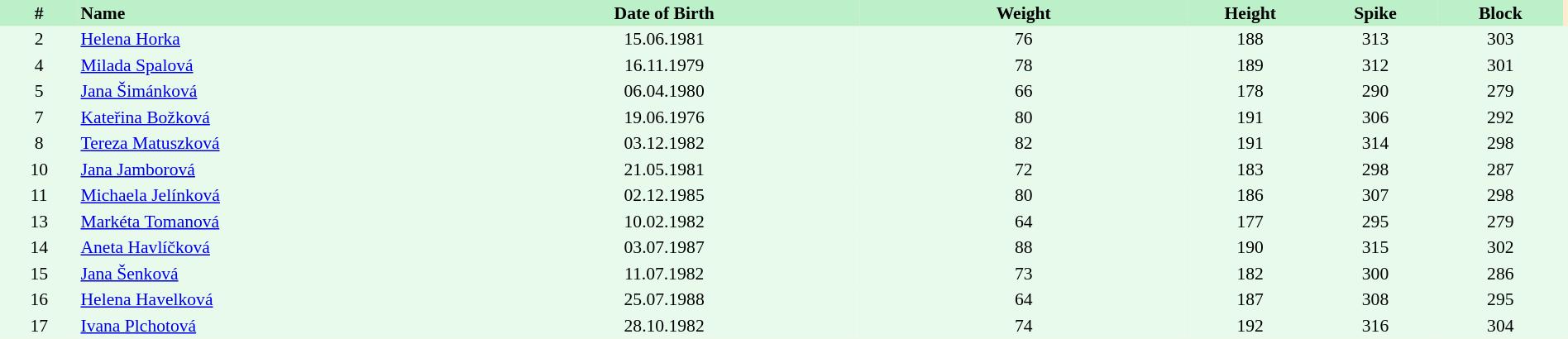<table border=0 cellpadding=2 cellspacing=0  |- bgcolor=#FFECCE style="text-align:center; font-size:90%;" width=100%>
<tr bgcolor=#BBF0C9>
<th width=5%>#</th>
<th width=25% align=left>Name</th>
<th width=25%>Date of Birth</th>
<th width=21%>Weight</th>
<th width=8%>Height</th>
<th width=8%>Spike</th>
<th width=8%>Block</th>
</tr>
<tr bgcolor=#E7FAEC>
<td>2</td>
<td align=left><a href='#'>Helena Horka</a></td>
<td>15.06.1981</td>
<td>76</td>
<td>188</td>
<td>313</td>
<td>303</td>
<td></td>
</tr>
<tr bgcolor=#E7FAEC>
<td>4</td>
<td align=left><a href='#'>Milada Spalová</a></td>
<td>16.11.1979</td>
<td>78</td>
<td>189</td>
<td>312</td>
<td>301</td>
<td></td>
</tr>
<tr bgcolor=#E7FAEC>
<td>5</td>
<td align=left><a href='#'>Jana Šimánková</a></td>
<td>06.04.1980</td>
<td>66</td>
<td>178</td>
<td>290</td>
<td>279</td>
<td></td>
</tr>
<tr bgcolor=#E7FAEC>
<td>7</td>
<td align=left><a href='#'>Kateřina Božková</a></td>
<td>19.06.1976</td>
<td>80</td>
<td>191</td>
<td>306</td>
<td>292</td>
<td></td>
</tr>
<tr bgcolor=#E7FAEC>
<td>8</td>
<td align=left><a href='#'>Tereza Matuszková</a></td>
<td>03.12.1982</td>
<td>82</td>
<td>191</td>
<td>314</td>
<td>298</td>
<td></td>
</tr>
<tr bgcolor=#E7FAEC>
<td>10</td>
<td align=left><a href='#'>Jana Jamborová</a></td>
<td>21.05.1981</td>
<td>72</td>
<td>183</td>
<td>298</td>
<td>287</td>
<td></td>
</tr>
<tr bgcolor=#E7FAEC>
<td>11</td>
<td align=left><a href='#'>Michaela Jelínková</a></td>
<td>02.12.1985</td>
<td>80</td>
<td>186</td>
<td>307</td>
<td>298</td>
<td></td>
</tr>
<tr bgcolor=#E7FAEC>
<td>13</td>
<td align=left><a href='#'>Markéta Tomanová</a></td>
<td>10.02.1982</td>
<td>64</td>
<td>177</td>
<td>295</td>
<td>279</td>
<td></td>
</tr>
<tr bgcolor=#E7FAEC>
<td>14</td>
<td align=left><a href='#'>Aneta Havlíčková</a></td>
<td>03.07.1987</td>
<td>88</td>
<td>190</td>
<td>315</td>
<td>302</td>
<td></td>
</tr>
<tr bgcolor=#E7FAEC>
<td>15</td>
<td align=left><a href='#'>Jana Šenková</a></td>
<td>11.07.1982</td>
<td>73</td>
<td>182</td>
<td>300</td>
<td>286</td>
<td></td>
</tr>
<tr bgcolor=#E7FAEC>
<td>16</td>
<td align=left><a href='#'>Helena Havelková</a></td>
<td>25.07.1988</td>
<td>64</td>
<td>187</td>
<td>308</td>
<td>295</td>
<td></td>
</tr>
<tr bgcolor=#E7FAEC>
<td>17</td>
<td align=left><a href='#'>Ivana Plchotová</a></td>
<td>28.10.1982</td>
<td>74</td>
<td>192</td>
<td>316</td>
<td>304</td>
<td></td>
</tr>
</table>
